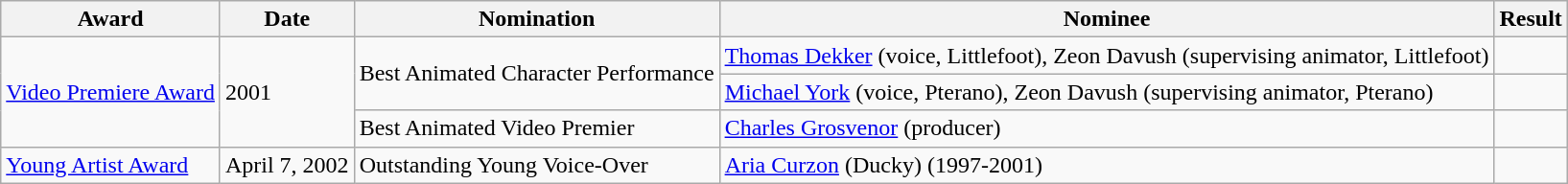<table class="wikitable" width:100%;">
<tr>
<th>Award</th>
<th>Date</th>
<th>Nomination</th>
<th>Nominee</th>
<th>Result</th>
</tr>
<tr>
<td rowspan=3><a href='#'>Video Premiere Award</a></td>
<td rowspan=3>2001</td>
<td rowspan=2>Best Animated Character Performance</td>
<td><a href='#'>Thomas Dekker</a> (voice, Littlefoot), Zeon Davush (supervising animator, Littlefoot)</td>
<td></td>
</tr>
<tr>
<td><a href='#'>Michael York</a> (voice, Pterano), Zeon Davush (supervising animator, Pterano)</td>
<td></td>
</tr>
<tr>
<td>Best Animated Video Premier</td>
<td><a href='#'>Charles Grosvenor</a> (producer)</td>
<td></td>
</tr>
<tr>
<td><a href='#'>Young Artist Award</a></td>
<td>April 7, 2002</td>
<td>Outstanding Young Voice-Over</td>
<td><a href='#'>Aria Curzon</a> (Ducky) (1997-2001)</td>
<td></td>
</tr>
</table>
